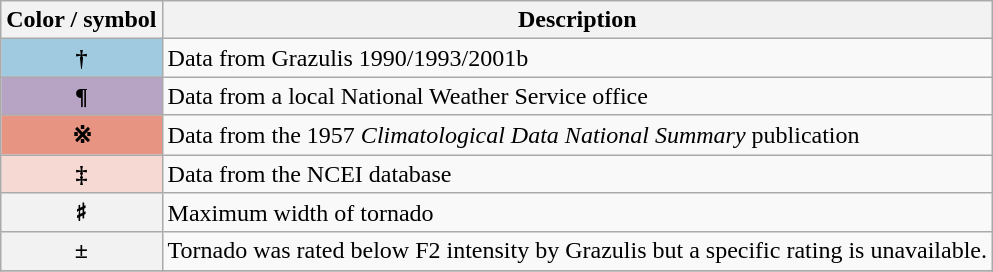<table class="wikitable">
<tr>
<th scope="col">Color / symbol</th>
<th scope="col">Description</th>
</tr>
<tr>
<th scope="row" style="background-color:#9FCADF;">†</th>
<td>Data from Grazulis 1990/1993/2001b</td>
</tr>
<tr>
<th scope="row" style="background-color:#B7A3C3;">¶</th>
<td>Data from a local National Weather Service office</td>
</tr>
<tr>
<th scope="row" style="background-color:#E89483;">※</th>
<td>Data from the 1957 <em>Climatological Data National Summary</em> publication</td>
</tr>
<tr>
<th scope="row" style="background-color:#F7D9D3;">‡</th>
<td>Data from the NCEI database</td>
</tr>
<tr>
<th scope="row">♯</th>
<td>Maximum width of tornado</td>
</tr>
<tr>
<th scope="row">±</th>
<td>Tornado was rated below F2 intensity by Grazulis but a specific rating is unavailable.</td>
</tr>
<tr>
</tr>
</table>
